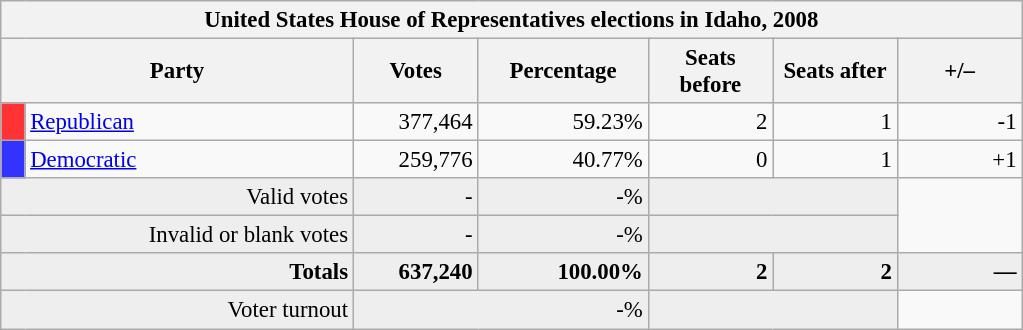<table class="wikitable" style="font-size: 95%;">
<tr>
<th colspan="7">United States House of Representatives elections in Idaho, 2008</th>
</tr>
<tr>
<th colspan=2 style="width: 15em">Party</th>
<th style="width: 5em">Votes</th>
<th style="width: 7em">Percentage</th>
<th style="width: 5em">Seats before</th>
<th style="width: 5em">Seats after</th>
<th style="width: 5em">+/–</th>
</tr>
<tr>
<th style="background-color:#FF3333; width: 3px"></th>
<td style="width: 130px"><a href='#'>Republican</a></td>
<td align="right">377,464</td>
<td align="right">59.23%</td>
<td align="right">2</td>
<td align="right">1</td>
<td align="right">-1</td>
</tr>
<tr>
<th style="background-color:#3333FF; width: 3px"></th>
<td style="width: 130px"><a href='#'>Democratic</a></td>
<td align="right">259,776</td>
<td align="right">40.77%</td>
<td align="right">0</td>
<td align="right">1</td>
<td align="right">+1</td>
</tr>
<tr bgcolor="#EEEEEE">
<td colspan="2" align="right">Valid votes</td>
<td align="right">-</td>
<td align="right">-%</td>
<td colspan="2" align="right"></td>
</tr>
<tr bgcolor="#EEEEEE">
<td colspan="2" align="right">Invalid or blank votes</td>
<td align="right">-</td>
<td align="right">-%</td>
<td colspan="2" align="right"></td>
</tr>
<tr bgcolor="#EEEEEE">
<td colspan="2" align="right"><strong>Totals</strong></td>
<td align="right"><strong>637,240</strong></td>
<td align="right"><strong>100.00%</strong></td>
<td align="right"><strong>2</strong></td>
<td align="right"><strong>2</strong></td>
<td align="right"><strong>—</strong></td>
</tr>
<tr bgcolor="#EEEEEE">
<td colspan="2" align="right">Voter turnout</td>
<td colspan="2" align="right">-%</td>
<td colspan="2" align="right"></td>
</tr>
</table>
